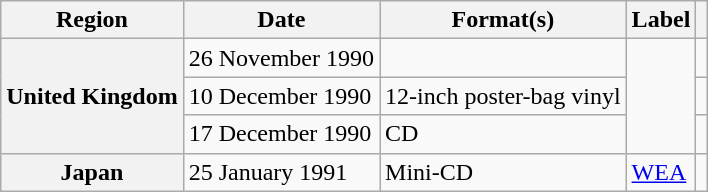<table class="wikitable plainrowheaders">
<tr>
<th scope="col">Region</th>
<th scope="col">Date</th>
<th scope="col">Format(s)</th>
<th scope="col">Label</th>
<th scope="col"></th>
</tr>
<tr>
<th scope="row" rowspan="3">United Kingdom</th>
<td>26 November 1990</td>
<td></td>
<td rowspan="3"></td>
<td></td>
</tr>
<tr>
<td>10 December 1990</td>
<td>12-inch poster-bag vinyl</td>
<td></td>
</tr>
<tr>
<td>17 December 1990</td>
<td>CD</td>
<td></td>
</tr>
<tr>
<th scope="row">Japan</th>
<td>25 January 1991</td>
<td>Mini-CD</td>
<td><a href='#'>WEA</a></td>
<td></td>
</tr>
</table>
